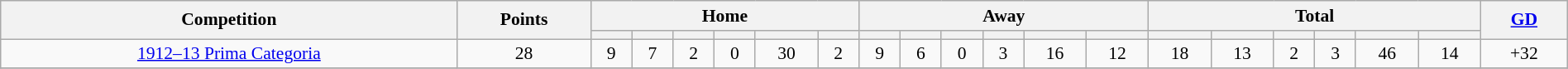<table class="wikitable" style="font-size:90%;width:100%;margin:auto;clear:both;text-align:center;">
<tr>
<th rowspan="2">Competition</th>
<th rowspan="2">Points</th>
<th colspan="6">Home</th>
<th colspan="6">Away</th>
<th colspan="6">Total</th>
<th rowspan="2"><a href='#'>GD</a></th>
</tr>
<tr>
<th></th>
<th></th>
<th></th>
<th></th>
<th></th>
<th></th>
<th></th>
<th></th>
<th></th>
<th></th>
<th></th>
<th></th>
<th></th>
<th></th>
<th></th>
<th></th>
<th></th>
<th></th>
</tr>
<tr>
<td><a href='#'>1912–13 Prima Categoria</a></td>
<td>28</td>
<td>9</td>
<td>7</td>
<td>2</td>
<td>0</td>
<td>30</td>
<td>2</td>
<td>9</td>
<td>6</td>
<td>0</td>
<td>3</td>
<td>16</td>
<td>12</td>
<td>18</td>
<td>13</td>
<td>2</td>
<td>3</td>
<td>46</td>
<td>14</td>
<td>+32</td>
</tr>
<tr>
</tr>
</table>
